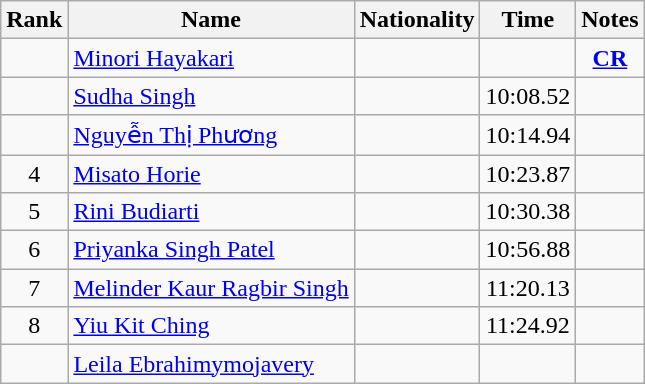<table class="wikitable sortable" style="text-align:center">
<tr>
<th>Rank</th>
<th>Name</th>
<th>Nationality</th>
<th>Time</th>
<th>Notes</th>
</tr>
<tr>
<td></td>
<td align=left><a href='#'>Minori Hayakari</a></td>
<td align=left></td>
<td></td>
<td><strong><a href='#'>CR</a></strong></td>
</tr>
<tr>
<td></td>
<td align=left><a href='#'>Sudha Singh</a></td>
<td align=left></td>
<td>10:08.52</td>
<td></td>
</tr>
<tr>
<td></td>
<td align=left><a href='#'>Nguyễn Thị Phương</a></td>
<td align=left></td>
<td>10:14.94</td>
<td></td>
</tr>
<tr>
<td>4</td>
<td align=left><a href='#'>Misato Horie</a></td>
<td align=left></td>
<td>10:23.87</td>
<td></td>
</tr>
<tr>
<td>5</td>
<td align=left><a href='#'>Rini Budiarti</a></td>
<td align=left></td>
<td>10:30.38</td>
<td></td>
</tr>
<tr>
<td>6</td>
<td align=left><a href='#'>Priyanka Singh Patel</a></td>
<td align=left></td>
<td>10:56.88</td>
<td></td>
</tr>
<tr>
<td>7</td>
<td align=left><a href='#'>Melinder Kaur Ragbir Singh</a></td>
<td align=left></td>
<td>11:20.13</td>
<td></td>
</tr>
<tr>
<td>8</td>
<td align=left><a href='#'>Yiu Kit Ching</a></td>
<td align=left></td>
<td>11:24.92</td>
<td></td>
</tr>
<tr>
<td></td>
<td align=left><a href='#'>Leila Ebrahimymojavery</a></td>
<td align=left></td>
<td></td>
<td></td>
</tr>
</table>
